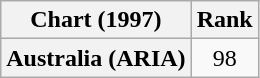<table class="wikitable plainrowheaders" style="text-align:center">
<tr>
<th scope="col">Chart (1997)</th>
<th scope="col">Rank</th>
</tr>
<tr>
<th scope="row">Australia (ARIA)</th>
<td>98</td>
</tr>
</table>
